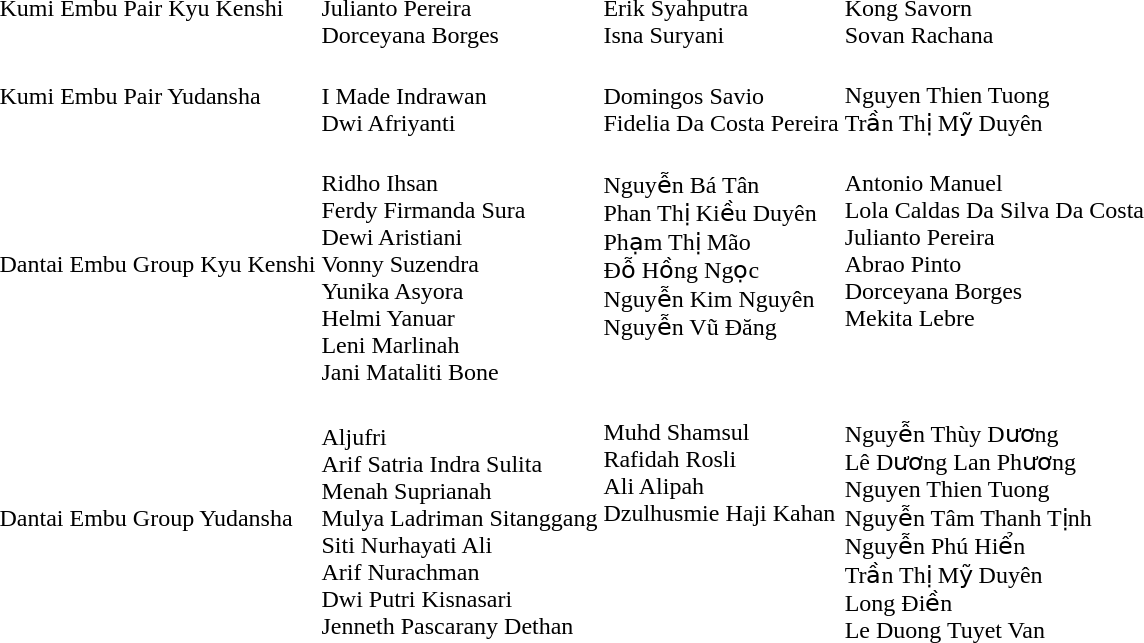<table>
<tr>
<td>Kumi Embu Pair Kyu Kenshi</td>
<td><br>Julianto Pereira<br>Dorceyana Borges</td>
<td><br>Erik Syahputra<br>Isna Suryani</td>
<td><br>Kong Savorn<br>Sovan Rachana</td>
</tr>
<tr>
<td>Kumi Embu Pair Yudansha</td>
<td><br>I Made Indrawan<br>Dwi Afriyanti</td>
<td nowrap><br>Domingos Savio<br>Fidelia Da Costa Pereira</td>
<td><br>Nguyen Thien Tuong<br>Trần Thị Mỹ Duyên</td>
</tr>
<tr>
<td>Dantai Embu Group Kyu Kenshi</td>
<td><br>Ridho Ihsan<br>Ferdy Firmanda Sura<br>Dewi Aristiani<br>Vonny Suzendra<br>Yunika Asyora<br>Helmi Yanuar<br>Leni Marlinah<br>Jani Mataliti Bone</td>
<td valign="top"><br>Nguyễn Bá Tân<br>Phan Thị Kiều Duyên<br>Phạm Thị Mão<br>Đỗ Hồng Ngọc<br>Nguyễn Kim Nguyên<br>Nguyễn Vũ Đăng</td>
<td valign="top" nowrap><br>Antonio Manuel<br>Lola Caldas Da Silva Da Costa<br>Julianto Pereira<br>Abrao Pinto<br>Dorceyana Borges<br>Mekita Lebre</td>
</tr>
<tr>
<td>Dantai Embu Group Yudansha</td>
<td nowrap><br>Aljufri<br>Arif Satria Indra Sulita<br>Menah Suprianah<br>Mulya Ladriman Sitanggang<br>Siti Nurhayati Ali<br>Arif Nurachman<br>Dwi Putri Kisnasari<br>Jenneth Pascarany Dethan</td>
<td valign="top" nowrap><br>Muhd Shamsul<br>Rafidah Rosli<br>Ali Alipah<br>Dzulhusmie Haji Kahan</td>
<td valign="top"><br>Nguyễn Thùy Dương<br>Lê Dương Lan Phương<br>Nguyen Thien Tuong<br>Nguyễn Tâm Thanh Tịnh<br>Nguyễn Phú Hiển<br>Trần Thị Mỹ Duyên<br>Long Điền<br>Le Duong Tuyet Van</td>
</tr>
</table>
